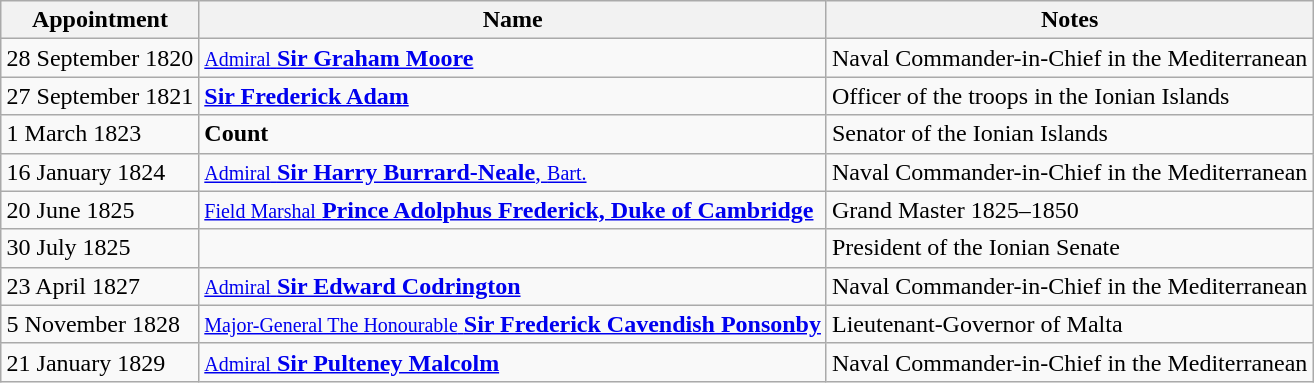<table class="wikitable" style="margin: 1em auto 1em auto">
<tr>
<th>Appointment</th>
<th>Name</th>
<th>Notes</th>
</tr>
<tr>
<td>28 September 1820</td>
<td><a href='#'><small>Admiral</small> <strong>Sir Graham Moore</strong></a></td>
<td>Naval Commander-in-Chief in the Mediterranean</td>
</tr>
<tr>
<td>27 September 1821</td>
<td><a href='#'><strong>Sir Frederick Adam</strong></a></td>
<td>Officer of the troops in the Ionian Islands</td>
</tr>
<tr>
<td>1 March 1823</td>
<td><strong>Count </strong></td>
<td>Senator of the Ionian Islands</td>
</tr>
<tr>
<td>16 January 1824</td>
<td><a href='#'><small>Admiral</small> <strong>Sir Harry Burrard-Neale</strong>, <small>Bart.</small></a></td>
<td>Naval Commander-in-Chief in the Mediterranean</td>
</tr>
<tr>
<td>20 June 1825</td>
<td><a href='#'><small>Field Marshal</small> <strong>Prince Adolphus Frederick, Duke of Cambridge</strong></a></td>
<td>Grand Master 1825–1850</td>
</tr>
<tr>
<td>30 July 1825</td>
<td><strong></strong></td>
<td>President of the Ionian Senate</td>
</tr>
<tr>
<td>23 April 1827</td>
<td><a href='#'><small>Admiral</small> <strong>Sir Edward Codrington</strong></a></td>
<td>Naval Commander-in-Chief in the Mediterranean</td>
</tr>
<tr>
<td>5 November 1828</td>
<td><a href='#'><small>Major-General The Honourable</small> <strong>Sir Frederick Cavendish Ponsonby</strong></a></td>
<td>Lieutenant-Governor of Malta</td>
</tr>
<tr>
<td>21 January 1829</td>
<td><a href='#'><small>Admiral</small> <strong>Sir Pulteney Malcolm</strong></a></td>
<td>Naval Commander-in-Chief in the Mediterranean</td>
</tr>
</table>
